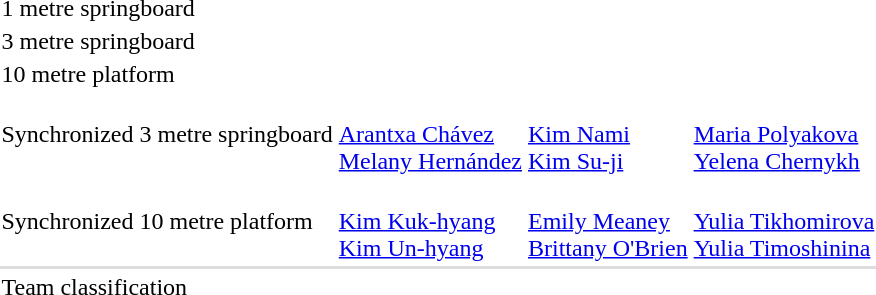<table>
<tr>
<td>1 metre springboard<br></td>
<td></td>
<td></td>
<td></td>
</tr>
<tr>
<td>3 metre springboard<br></td>
<td></td>
<td></td>
<td></td>
</tr>
<tr>
<td>10 metre platform<br></td>
<td></td>
<td></td>
<td></td>
</tr>
<tr>
<td>Synchronized 3 metre springboard<br></td>
<td><br><a href='#'>Arantxa Chávez</a><br><a href='#'>Melany Hernández</a></td>
<td><br><a href='#'>Kim Nami</a><br><a href='#'>Kim Su-ji</a></td>
<td><br><a href='#'>Maria Polyakova</a><br><a href='#'>Yelena Chernykh</a></td>
</tr>
<tr>
<td>Synchronized 10 metre platform<br></td>
<td><br><a href='#'>Kim Kuk-hyang</a><br><a href='#'>Kim Un-hyang</a></td>
<td><br><a href='#'>Emily Meaney</a><br><a href='#'>Brittany O'Brien</a></td>
<td><br><a href='#'>Yulia Tikhomirova</a><br><a href='#'>Yulia Timoshinina</a></td>
</tr>
<tr bgcolor=#DDDDDD>
<td colspan=4></td>
</tr>
<tr>
<td>Team classification<br></td>
<td></td>
<td></td>
<td></td>
</tr>
</table>
